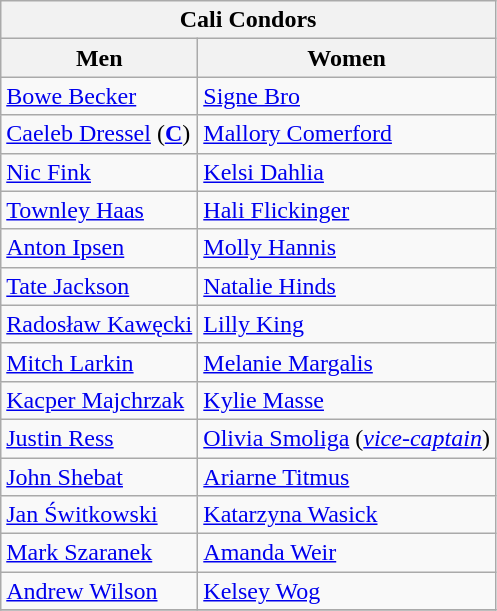<table class="wikitable">
<tr>
<th colspan="2"> Cali Condors</th>
</tr>
<tr>
<th>Men</th>
<th>Women</th>
</tr>
<tr>
<td> <a href='#'>Bowe Becker</a></td>
<td> <a href='#'>Signe Bro</a></td>
</tr>
<tr>
<td> <a href='#'>Caeleb Dressel</a> (<strong><a href='#'>C</a></strong>)</td>
<td> <a href='#'>Mallory Comerford</a></td>
</tr>
<tr>
<td> <a href='#'>Nic Fink</a></td>
<td> <a href='#'>Kelsi Dahlia</a></td>
</tr>
<tr>
<td> <a href='#'>Townley Haas</a></td>
<td> <a href='#'>Hali Flickinger</a></td>
</tr>
<tr>
<td> <a href='#'>Anton Ipsen</a></td>
<td> <a href='#'>Molly Hannis</a></td>
</tr>
<tr>
<td> <a href='#'>Tate Jackson</a></td>
<td> <a href='#'>Natalie Hinds</a></td>
</tr>
<tr>
<td> <a href='#'>Radosław Kawęcki</a></td>
<td> <a href='#'>Lilly King</a></td>
</tr>
<tr>
<td> <a href='#'>Mitch Larkin</a></td>
<td> <a href='#'>Melanie Margalis</a></td>
</tr>
<tr>
<td> <a href='#'>Kacper Majchrzak</a></td>
<td> <a href='#'>Kylie Masse</a></td>
</tr>
<tr>
<td> <a href='#'>Justin Ress</a></td>
<td> <a href='#'>Olivia Smoliga</a> (<em><a href='#'>vice-captain</a></em>)</td>
</tr>
<tr>
<td> <a href='#'>John Shebat</a></td>
<td> <a href='#'>Ariarne Titmus</a></td>
</tr>
<tr>
<td> <a href='#'>Jan Świtkowski</a></td>
<td> <a href='#'>Katarzyna Wasick</a></td>
</tr>
<tr>
<td> <a href='#'>Mark Szaranek</a></td>
<td> <a href='#'>Amanda Weir</a></td>
</tr>
<tr>
<td> <a href='#'>Andrew Wilson</a></td>
<td> <a href='#'>Kelsey Wog</a></td>
</tr>
<tr>
</tr>
</table>
